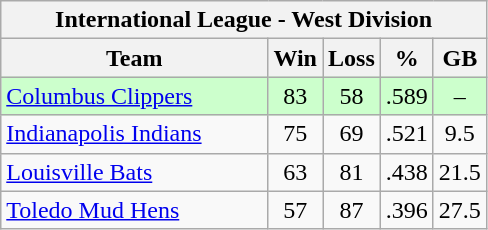<table class="wikitable">
<tr>
<th colspan="5">International League - West Division</th>
</tr>
<tr>
<th width="55%">Team</th>
<th>Win</th>
<th>Loss</th>
<th>%</th>
<th>GB</th>
</tr>
<tr align=center bgcolor=ccffcc>
<td align=left><a href='#'>Columbus Clippers</a></td>
<td>83</td>
<td>58</td>
<td>.589</td>
<td>–</td>
</tr>
<tr align=center>
<td align=left><a href='#'>Indianapolis Indians</a></td>
<td>75</td>
<td>69</td>
<td>.521</td>
<td>9.5</td>
</tr>
<tr align=center>
<td align=left><a href='#'>Louisville Bats</a></td>
<td>63</td>
<td>81</td>
<td>.438</td>
<td>21.5</td>
</tr>
<tr align=center>
<td align=left><a href='#'>Toledo Mud Hens</a></td>
<td>57</td>
<td>87</td>
<td>.396</td>
<td>27.5</td>
</tr>
</table>
